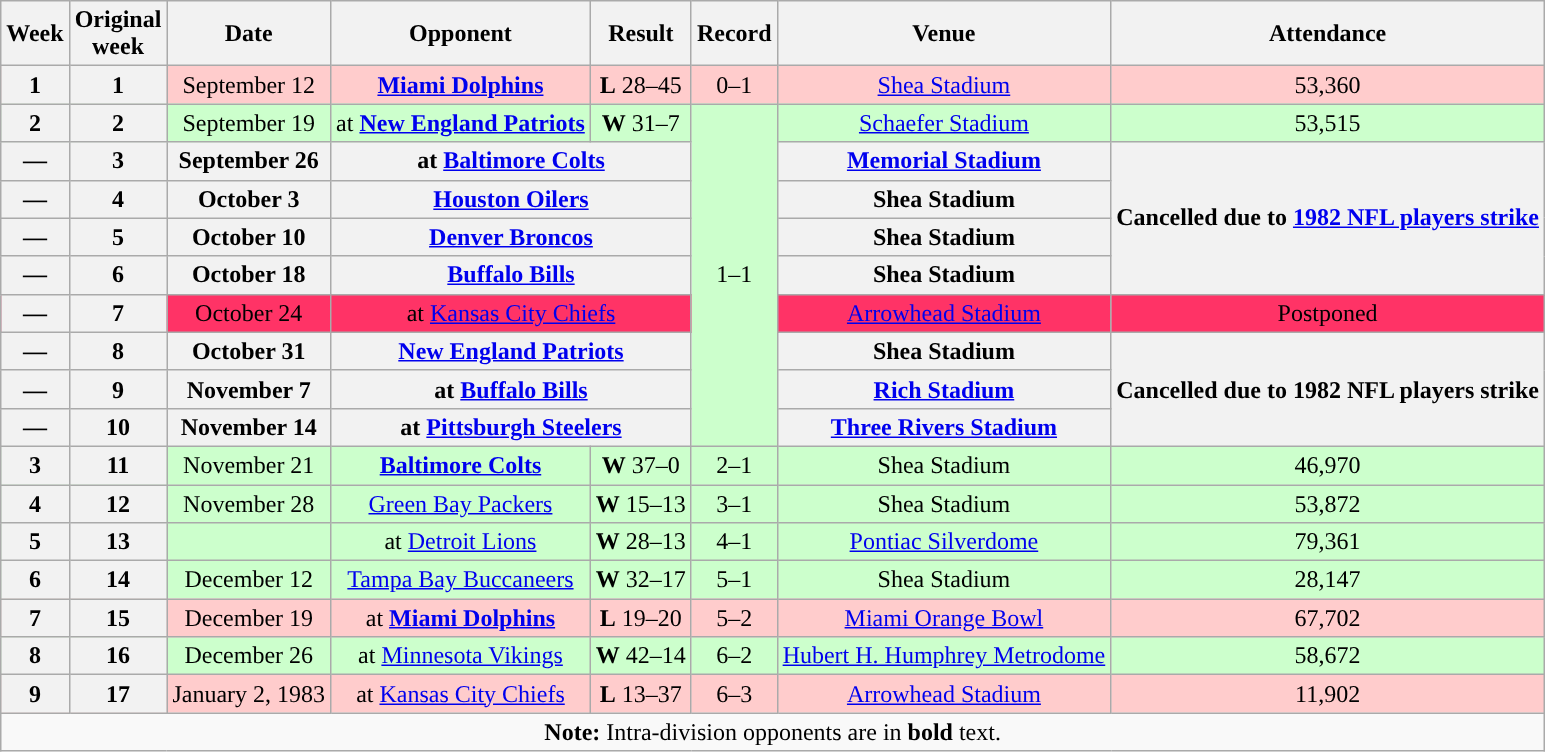<table class="wikitable" style="text-align:center">
<tr>
<th>Week</th>
<th>Original<br>week</th>
<th>Date</th>
<th>Opponent</th>
<th>Result</th>
<th>Record</th>
<th>Venue</th>
<th>Attendance</th>
</tr>
<tr style="background:#fcc">
<th>1</th>
<th>1</th>
<td>September 12</td>
<td><strong><a href='#'>Miami Dolphins</a></strong></td>
<td><strong>L</strong> 28–45</td>
<td>0–1</td>
<td><a href='#'>Shea Stadium</a></td>
<td>53,360</td>
</tr>
<tr style="background:#cfc">
<th>2</th>
<th>2</th>
<td>September 19</td>
<td>at <strong><a href='#'>New England Patriots</a></strong></td>
<td><strong>W</strong> 31–7</td>
<td rowspan="9">1–1</td>
<td><a href='#'>Schaefer Stadium</a></td>
<td>53,515</td>
</tr>
<tr>
<th>—</th>
<th>3</th>
<th>September 26</th>
<th colspan="2">at <strong><a href='#'>Baltimore Colts</a></strong></th>
<th><a href='#'>Memorial Stadium</a></th>
<th rowspan="4">Cancelled due to <a href='#'>1982 NFL players strike</a></th>
</tr>
<tr>
<th>—</th>
<th>4</th>
<th>October 3</th>
<th colspan="2"><a href='#'>Houston Oilers</a></th>
<th>Shea Stadium</th>
</tr>
<tr>
<th>—</th>
<th>5</th>
<th>October 10</th>
<th colspan="2"><a href='#'>Denver Broncos</a></th>
<th>Shea Stadium</th>
</tr>
<tr>
<th>—</th>
<th>6</th>
<th>October 18</th>
<th colspan="2"><strong><a href='#'>Buffalo Bills</a></strong></th>
<th>Shea Stadium</th>
</tr>
<tr style="background:#F36;">
<th>—</th>
<th>7</th>
<td>October 24</td>
<td colspan="2">at <a href='#'>Kansas City Chiefs</a></td>
<td><a href='#'>Arrowhead Stadium</a></td>
<td>Postponed</td>
</tr>
<tr>
<th>—</th>
<th>8</th>
<th>October 31</th>
<th colspan="2"><strong><a href='#'>New England Patriots</a></strong></th>
<th>Shea Stadium</th>
<th rowspan="3">Cancelled due to 1982 NFL players strike</th>
</tr>
<tr>
<th>—</th>
<th>9</th>
<th>November 7</th>
<th colspan="2">at <strong><a href='#'>Buffalo Bills</a></strong></th>
<th><a href='#'>Rich Stadium</a></th>
</tr>
<tr>
<th>—</th>
<th>10</th>
<th>November 14</th>
<th colspan="2">at <a href='#'>Pittsburgh Steelers</a></th>
<th><a href='#'>Three Rivers Stadium</a></th>
</tr>
<tr style="background:#cfc">
<th>3</th>
<th>11</th>
<td>November 21</td>
<td><strong><a href='#'>Baltimore Colts</a></strong></td>
<td><strong>W</strong> 37–0</td>
<td>2–1</td>
<td>Shea Stadium</td>
<td>46,970</td>
</tr>
<tr style="background:#cfc">
<th>4</th>
<th>12</th>
<td>November 28</td>
<td><a href='#'>Green Bay Packers</a></td>
<td><strong>W</strong> 15–13</td>
<td>3–1</td>
<td>Shea Stadium</td>
<td>53,872</td>
</tr>
<tr style="background:#cfc">
<th>5</th>
<th>13</th>
<td></td>
<td>at <a href='#'>Detroit Lions</a></td>
<td><strong>W</strong> 28–13</td>
<td>4–1</td>
<td><a href='#'>Pontiac Silverdome</a></td>
<td>79,361</td>
</tr>
<tr style="background:#cfc">
<th>6</th>
<th>14</th>
<td>December 12</td>
<td><a href='#'>Tampa Bay Buccaneers</a></td>
<td><strong>W</strong> 32–17</td>
<td>5–1</td>
<td>Shea Stadium</td>
<td>28,147</td>
</tr>
<tr style="background:#fcc">
<th>7</th>
<th>15</th>
<td>December 19</td>
<td>at <strong><a href='#'>Miami Dolphins</a></strong></td>
<td><strong>L</strong> 19–20</td>
<td>5–2</td>
<td><a href='#'>Miami Orange Bowl</a></td>
<td>67,702</td>
</tr>
<tr style="background:#cfc">
<th>8</th>
<th>16</th>
<td>December 26</td>
<td>at <a href='#'>Minnesota Vikings</a></td>
<td><strong>W</strong> 42–14</td>
<td>6–2</td>
<td><a href='#'>Hubert H. Humphrey Metrodome</a></td>
<td>58,672</td>
</tr>
<tr style="background:#fcc">
<th>9</th>
<th>17</th>
<td>January 2, 1983</td>
<td>at <a href='#'>Kansas City Chiefs</a></td>
<td><strong>L</strong> 13–37</td>
<td>6–3</td>
<td><a href='#'>Arrowhead Stadium</a></td>
<td>11,902</td>
</tr>
<tr>
<td colspan="8"><strong>Note:</strong> Intra-division opponents are in <strong>bold</strong> text.</td>
</tr>
</table>
